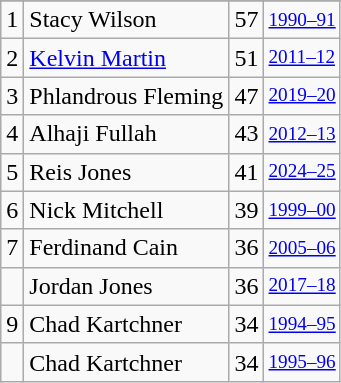<table class="wikitable">
<tr>
</tr>
<tr>
<td>1</td>
<td>Stacy Wilson</td>
<td>57</td>
<td style="font-size:80%;"><a href='#'>1990–91</a></td>
</tr>
<tr>
<td>2</td>
<td><a href='#'>Kelvin Martin</a></td>
<td>51</td>
<td style="font-size:80%;"><a href='#'>2011–12</a></td>
</tr>
<tr>
<td>3</td>
<td>Phlandrous Fleming</td>
<td>47</td>
<td style="font-size:80%;"><a href='#'>2019–20</a></td>
</tr>
<tr>
<td>4</td>
<td>Alhaji Fullah</td>
<td>43</td>
<td style="font-size:80%;"><a href='#'>2012–13</a></td>
</tr>
<tr>
<td>5</td>
<td>Reis Jones</td>
<td>41</td>
<td style="font-size:80%;"><a href='#'>2024–25</a></td>
</tr>
<tr>
<td>6</td>
<td>Nick Mitchell</td>
<td>39</td>
<td style="font-size:80%;"><a href='#'>1999–00</a></td>
</tr>
<tr>
<td>7</td>
<td>Ferdinand Cain</td>
<td>36</td>
<td style="font-size:80%;"><a href='#'>2005–06</a></td>
</tr>
<tr>
<td></td>
<td>Jordan Jones</td>
<td>36</td>
<td style="font-size:80%;"><a href='#'>2017–18</a></td>
</tr>
<tr>
<td>9</td>
<td>Chad Kartchner</td>
<td>34</td>
<td style="font-size:80%;"><a href='#'>1994–95</a></td>
</tr>
<tr>
<td></td>
<td>Chad Kartchner</td>
<td>34</td>
<td style="font-size:80%;"><a href='#'>1995–96</a></td>
</tr>
</table>
